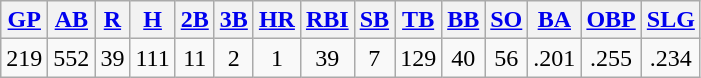<table class="wikitable">
<tr>
<th><a href='#'>GP</a></th>
<th><a href='#'>AB</a></th>
<th><a href='#'>R</a></th>
<th><a href='#'>H</a></th>
<th><a href='#'>2B</a></th>
<th><a href='#'>3B</a></th>
<th><a href='#'>HR</a></th>
<th><a href='#'>RBI</a></th>
<th><a href='#'>SB</a></th>
<th><a href='#'>TB</a></th>
<th><a href='#'>BB</a></th>
<th><a href='#'>SO</a></th>
<th><a href='#'>BA</a></th>
<th><a href='#'>OBP</a></th>
<th><a href='#'>SLG</a></th>
</tr>
<tr align=center>
<td>219</td>
<td>552</td>
<td>39</td>
<td>111</td>
<td>11</td>
<td>2</td>
<td>1</td>
<td>39</td>
<td>7</td>
<td>129</td>
<td>40</td>
<td>56</td>
<td>.201</td>
<td>.255</td>
<td>.234</td>
</tr>
</table>
